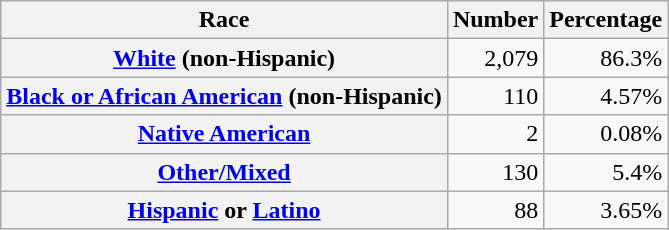<table class="wikitable" style="text-align:right">
<tr>
<th scope="col">Race</th>
<th scope="col">Number</th>
<th scope="col">Percentage</th>
</tr>
<tr>
<th scope="row"><a href='#'>White</a> (non-Hispanic)</th>
<td>2,079</td>
<td>86.3%</td>
</tr>
<tr>
<th scope="row"><a href='#'>Black or African American</a> (non-Hispanic)</th>
<td>110</td>
<td>4.57%</td>
</tr>
<tr>
<th scope="row"><a href='#'>Native American</a></th>
<td>2</td>
<td>0.08%</td>
</tr>
<tr>
<th scope="row"><a href='#'>Other/Mixed</a></th>
<td>130</td>
<td>5.4%</td>
</tr>
<tr>
<th scope="row"><a href='#'>Hispanic</a> or <a href='#'>Latino</a></th>
<td>88</td>
<td>3.65%</td>
</tr>
</table>
